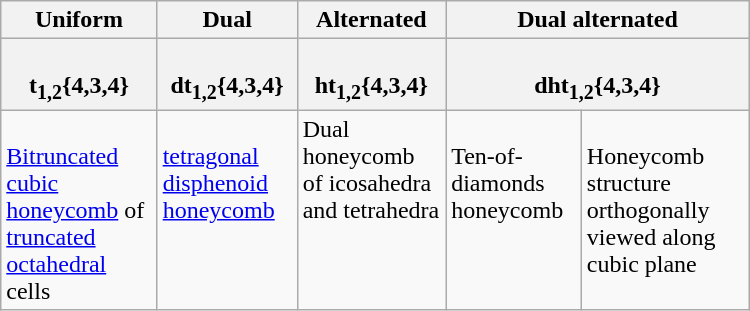<table class=wikitable width=500>
<tr>
<th>Uniform</th>
<th>Dual</th>
<th>Alternated</th>
<th colspan=2>Dual alternated</th>
</tr>
<tr>
<th><br>t<sub>1,2</sub>{4,3,4}</th>
<th><br>dt<sub>1,2</sub>{4,3,4}</th>
<th><br>ht<sub>1,2</sub>{4,3,4}</th>
<th colspan=2><br>dht<sub>1,2</sub>{4,3,4}</th>
</tr>
<tr valign=top>
<td><br><a href='#'>Bitruncated cubic honeycomb</a> of <a href='#'>truncated octahedral</a> cells</td>
<td><br><a href='#'>tetragonal disphenoid honeycomb</a></td>
<td>Dual honeycomb of icosahedra and tetrahedra</td>
<td><br>Ten-of-diamonds honeycomb</td>
<td><br>Honeycomb structure orthogonally viewed along cubic plane</td>
</tr>
</table>
